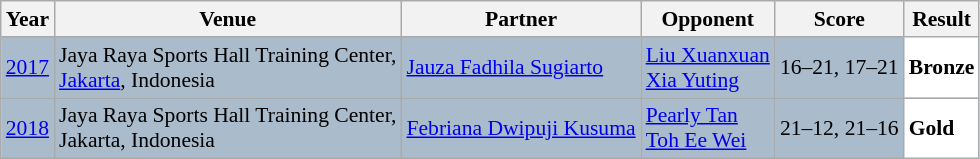<table class="sortable wikitable" style="font-size: 90%">
<tr>
<th>Year</th>
<th>Venue</th>
<th>Partner</th>
<th>Opponent</th>
<th>Score</th>
<th>Result</th>
</tr>
<tr style="background:#AABBCC">
<td align="center"><a href='#'>2017</a></td>
<td align="left">Jaya Raya Sports Hall Training Center,<br><a href='#'>Jakarta</a>, Indonesia</td>
<td align="left"> <a href='#'>Jauza Fadhila Sugiarto</a></td>
<td align="left"> <a href='#'>Liu Xuanxuan</a><br> <a href='#'>Xia Yuting</a></td>
<td align="left">16–21, 17–21</td>
<td style="text-align:left; background:white"> <strong>Bronze</strong></td>
</tr>
<tr style="background:#AABBCC">
<td align="center"><a href='#'>2018</a></td>
<td align="left">Jaya Raya Sports Hall Training Center,<br>Jakarta, Indonesia</td>
<td align="left"> <a href='#'>Febriana Dwipuji Kusuma</a></td>
<td align="left"> <a href='#'>Pearly Tan</a><br> <a href='#'>Toh Ee Wei</a></td>
<td align="left">21–12, 21–16</td>
<td style="text-align:left; background:white"> <strong>Gold</strong></td>
</tr>
</table>
